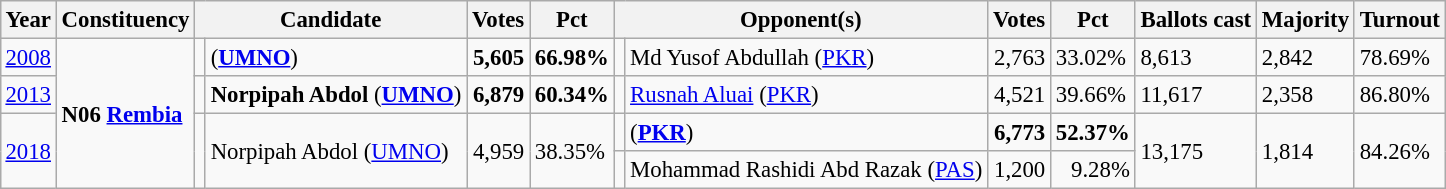<table class="wikitable" style="margin:0.5em ; font-size:95%">
<tr>
<th>Year</th>
<th>Constituency</th>
<th colspan=2>Candidate</th>
<th>Votes</th>
<th>Pct</th>
<th colspan=2>Opponent(s)</th>
<th>Votes</th>
<th>Pct</th>
<th>Ballots cast</th>
<th>Majority</th>
<th>Turnout</th>
</tr>
<tr>
<td><a href='#'>2008</a></td>
<td rowspan=4><strong>N06 <a href='#'>Rembia</a></strong></td>
<td></td>
<td> (<a href='#'><strong>UMNO</strong></a>)</td>
<td align="right"><strong>5,605</strong></td>
<td><strong>66.98%</strong></td>
<td></td>
<td>Md Yusof Abdullah (<a href='#'>PKR</a>)</td>
<td align="right">2,763</td>
<td>33.02%</td>
<td>8,613</td>
<td>2,842</td>
<td>78.69%</td>
</tr>
<tr>
<td><a href='#'>2013</a></td>
<td></td>
<td><strong>Norpipah Abdol</strong> (<a href='#'><strong>UMNO</strong></a>)</td>
<td align="right"><strong>6,879</strong></td>
<td><strong>60.34%</strong></td>
<td></td>
<td><a href='#'>Rusnah Aluai</a> (<a href='#'>PKR</a>)</td>
<td align="right">4,521</td>
<td>39.66%</td>
<td>11,617</td>
<td>2,358</td>
<td>86.80%</td>
</tr>
<tr>
<td rowspan=2><a href='#'>2018</a></td>
<td rowspan=2 ></td>
<td rowspan=2>Norpipah Abdol  (<a href='#'>UMNO</a>)</td>
<td rowspan=2 align="right">4,959</td>
<td rowspan=2>38.35%</td>
<td></td>
<td> (<a href='#'><strong>PKR</strong></a>)</td>
<td align="right"><strong>6,773</strong></td>
<td><strong>52.37%</strong></td>
<td rowspan=2>13,175</td>
<td rowspan=2>1,814</td>
<td rowspan=2>84.26%</td>
</tr>
<tr>
<td></td>
<td>Mohammad Rashidi Abd Razak (<a href='#'>PAS</a>)</td>
<td align="right">1,200</td>
<td align=right>9.28%</td>
</tr>
</table>
